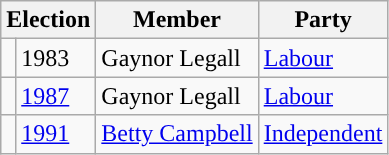<table class="wikitable">
<tr>
<th colspan="2">Election</th>
<th>Member</th>
<th>Party</th>
</tr>
<tr>
<td style="background-color: "></td>
<td>1983</td>
<td>Gaynor Legall</td>
<td><a href='#'>Labour</a></td>
</tr>
<tr>
<td style="background-color: "></td>
<td><a href='#'>1987</a></td>
<td>Gaynor Legall</td>
<td><a href='#'>Labour</a></td>
</tr>
<tr>
<td style="background-color: "></td>
<td><a href='#'>1991</a></td>
<td><a href='#'>Betty Campbell</a></td>
<td><a href='#'>Independent</a></td>
</tr>
</table>
